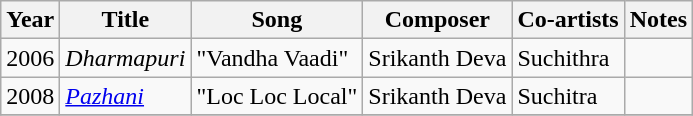<table class="wikitable sortable plainrowheaders">
<tr>
<th scope="col">Year</th>
<th scope="col">Title</th>
<th scope="col">Song</th>
<th scope="col">Composer</th>
<th scope="col">Co-artists</th>
<th scope="col" class="unsortable">Notes</th>
</tr>
<tr>
<td>2006</td>
<td><em>Dharmapuri</em></td>
<td>"Vandha Vaadi"</td>
<td>Srikanth Deva</td>
<td>Suchithra</td>
<td></td>
</tr>
<tr>
<td>2008</td>
<td><em><a href='#'>Pazhani</a></em></td>
<td>"Loc Loc Local"</td>
<td>Srikanth Deva</td>
<td>Suchitra</td>
<td></td>
</tr>
<tr>
</tr>
</table>
